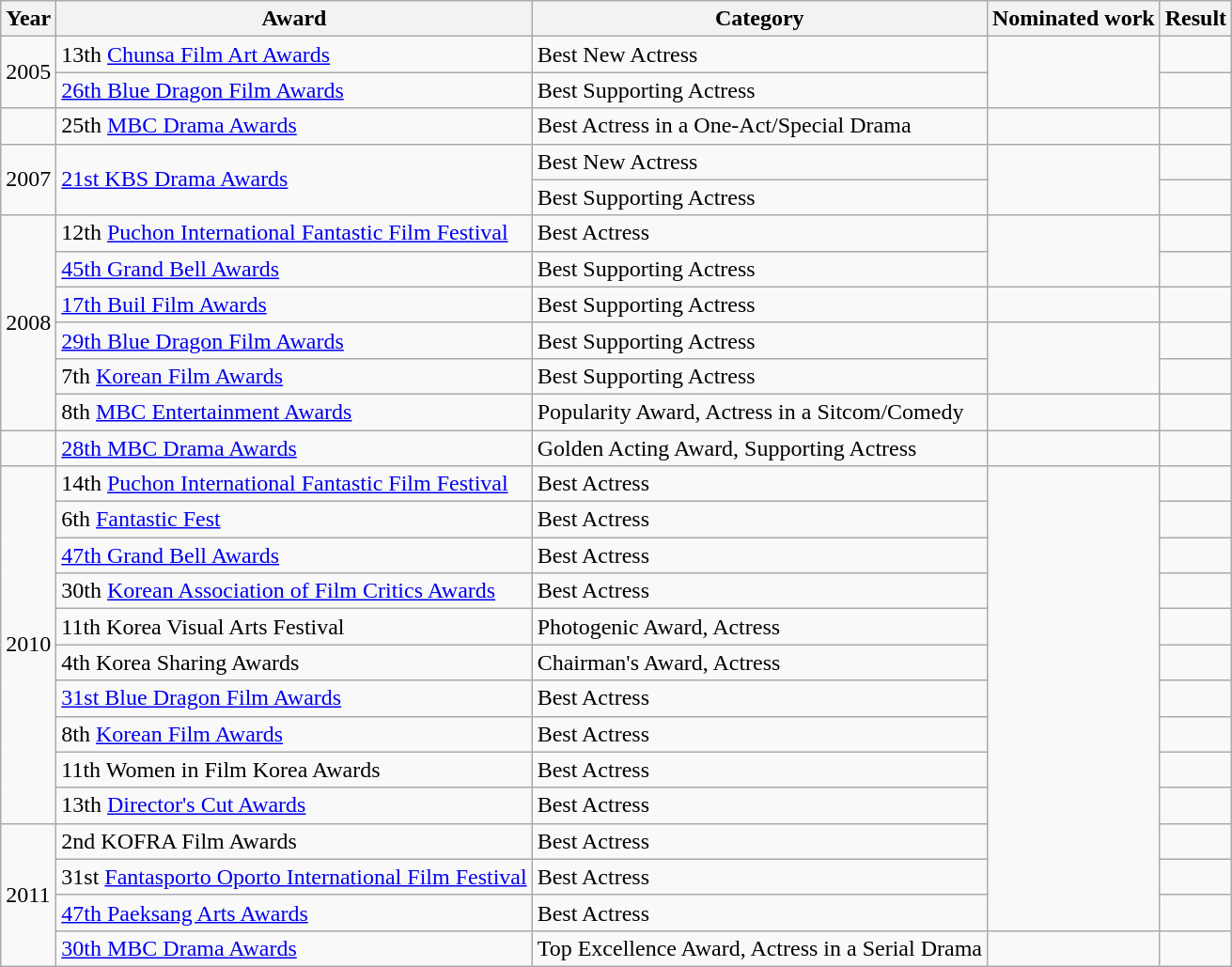<table class="wikitable sortable">
<tr>
<th>Year</th>
<th>Award</th>
<th>Category</th>
<th>Nominated work</th>
<th>Result</th>
</tr>
<tr>
<td rowspan=2 style="text-align:center;">2005</td>
<td>13th <a href='#'>Chunsa Film Art Awards</a></td>
<td>Best New Actress</td>
<td rowspan=2></td>
<td></td>
</tr>
<tr>
<td><a href='#'>26th Blue Dragon Film Awards</a></td>
<td>Best Supporting Actress</td>
<td></td>
</tr>
<tr>
<td></td>
<td>25th <a href='#'>MBC Drama Awards</a></td>
<td>Best Actress in a One-Act/Special Drama</td>
<td></td>
<td></td>
</tr>
<tr>
<td rowspan=2 style="text-align:center;">2007</td>
<td rowspan=2><a href='#'>21st KBS Drama Awards</a></td>
<td>Best New Actress</td>
<td rowspan=2></td>
<td></td>
</tr>
<tr>
<td>Best Supporting Actress</td>
<td></td>
</tr>
<tr>
<td rowspan=6 style="text-align:center;">2008</td>
<td>12th <a href='#'>Puchon International Fantastic Film Festival</a></td>
<td>Best Actress</td>
<td rowspan=2></td>
<td></td>
</tr>
<tr>
<td><a href='#'>45th Grand Bell Awards</a></td>
<td>Best Supporting Actress</td>
<td></td>
</tr>
<tr>
<td><a href='#'>17th Buil Film Awards</a></td>
<td>Best Supporting Actress</td>
<td></td>
<td></td>
</tr>
<tr>
<td><a href='#'>29th Blue Dragon Film Awards</a></td>
<td>Best Supporting Actress</td>
<td rowspan=2></td>
<td></td>
</tr>
<tr>
<td>7th <a href='#'>Korean Film Awards</a></td>
<td>Best Supporting Actress</td>
<td></td>
</tr>
<tr>
<td>8th <a href='#'>MBC Entertainment Awards</a></td>
<td>Popularity Award, Actress in a Sitcom/Comedy</td>
<td></td>
<td></td>
</tr>
<tr>
<td></td>
<td><a href='#'>28th MBC Drama Awards</a></td>
<td>Golden Acting Award, Supporting Actress</td>
<td></td>
<td></td>
</tr>
<tr>
<td rowspan=10 style="text-align:center;">2010</td>
<td>14th <a href='#'>Puchon International Fantastic Film Festival</a></td>
<td>Best Actress</td>
<td rowspan=13></td>
<td></td>
</tr>
<tr>
<td>6th <a href='#'>Fantastic Fest</a></td>
<td>Best Actress</td>
<td></td>
</tr>
<tr>
<td><a href='#'>47th Grand Bell Awards</a></td>
<td>Best Actress</td>
<td></td>
</tr>
<tr>
<td>30th <a href='#'>Korean Association of Film Critics Awards</a></td>
<td>Best Actress</td>
<td></td>
</tr>
<tr>
<td>11th Korea Visual Arts Festival </td>
<td>Photogenic Award, Actress</td>
<td></td>
</tr>
<tr>
<td>4th Korea Sharing Awards</td>
<td>Chairman's Award, Actress</td>
<td></td>
</tr>
<tr>
<td><a href='#'>31st Blue Dragon Film Awards</a></td>
<td>Best Actress</td>
<td></td>
</tr>
<tr>
<td>8th <a href='#'>Korean Film Awards</a></td>
<td>Best Actress</td>
<td></td>
</tr>
<tr>
<td>11th Women in Film Korea Awards</td>
<td>Best Actress</td>
<td></td>
</tr>
<tr>
<td>13th <a href='#'>Director's Cut Awards</a></td>
<td>Best Actress</td>
<td></td>
</tr>
<tr>
<td rowspan=4>2011</td>
<td>2nd KOFRA Film Awards </td>
<td>Best Actress</td>
<td></td>
</tr>
<tr>
<td>31st <a href='#'>Fantasporto Oporto International Film Festival</a></td>
<td>Best Actress</td>
<td></td>
</tr>
<tr>
<td><a href='#'>47th Paeksang Arts Awards</a></td>
<td>Best Actress</td>
<td></td>
</tr>
<tr>
<td><a href='#'>30th MBC Drama Awards</a></td>
<td>Top Excellence Award, Actress in a Serial Drama</td>
<td></td>
<td></td>
</tr>
</table>
